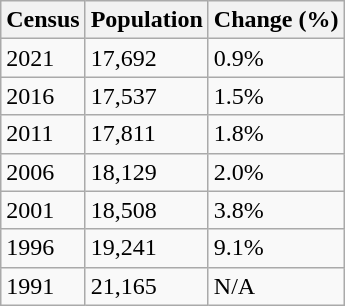<table class="wikitable">
<tr>
<th>Census</th>
<th>Population</th>
<th>Change (%)</th>
</tr>
<tr>
<td>2021</td>
<td>17,692</td>
<td>0.9%</td>
</tr>
<tr>
<td>2016</td>
<td>17,537</td>
<td>1.5%</td>
</tr>
<tr>
<td>2011</td>
<td>17,811</td>
<td>1.8%</td>
</tr>
<tr>
<td>2006</td>
<td>18,129</td>
<td>2.0%</td>
</tr>
<tr>
<td>2001</td>
<td>18,508</td>
<td>3.8%</td>
</tr>
<tr>
<td>1996</td>
<td>19,241</td>
<td>9.1%</td>
</tr>
<tr>
<td>1991</td>
<td>21,165</td>
<td>N/A</td>
</tr>
</table>
